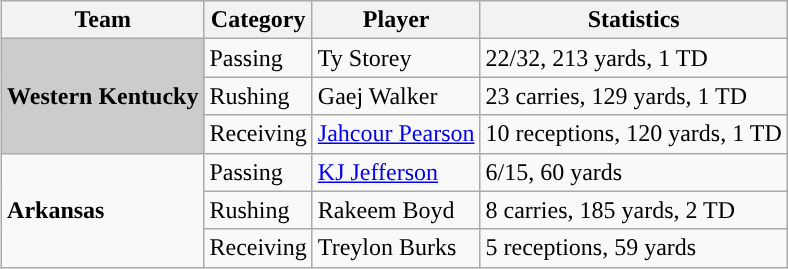<table class="wikitable" style="float: right;">
<tr>
<th>Team</th>
<th>Category</th>
<th>Player</th>
<th>Statistics</th>
</tr>
<tr>
<td rowspan=3 style="background:#cccccc; color:#"><strong>Western Kentucky</strong></td>
<td>Passing</td>
<td>Ty Storey</td>
<td>22/32, 213 yards, 1 TD</td>
</tr>
<tr>
<td>Rushing</td>
<td>Gaej Walker</td>
<td>23 carries, 129 yards, 1 TD</td>
</tr>
<tr>
<td>Receiving</td>
<td><a href='#'>Jahcour Pearson</a></td>
<td>10 receptions, 120 yards, 1 TD</td>
</tr>
<tr>
<td rowspan=3><strong>Arkansas</strong></td>
<td>Passing</td>
<td><a href='#'>KJ Jefferson</a></td>
<td>6/15, 60 yards</td>
</tr>
<tr>
<td>Rushing</td>
<td>Rakeem Boyd</td>
<td>8 carries, 185 yards, 2 TD</td>
</tr>
<tr>
<td>Receiving</td>
<td>Treylon Burks</td>
<td>5 receptions, 59 yards</td>
</tr>
</table>
